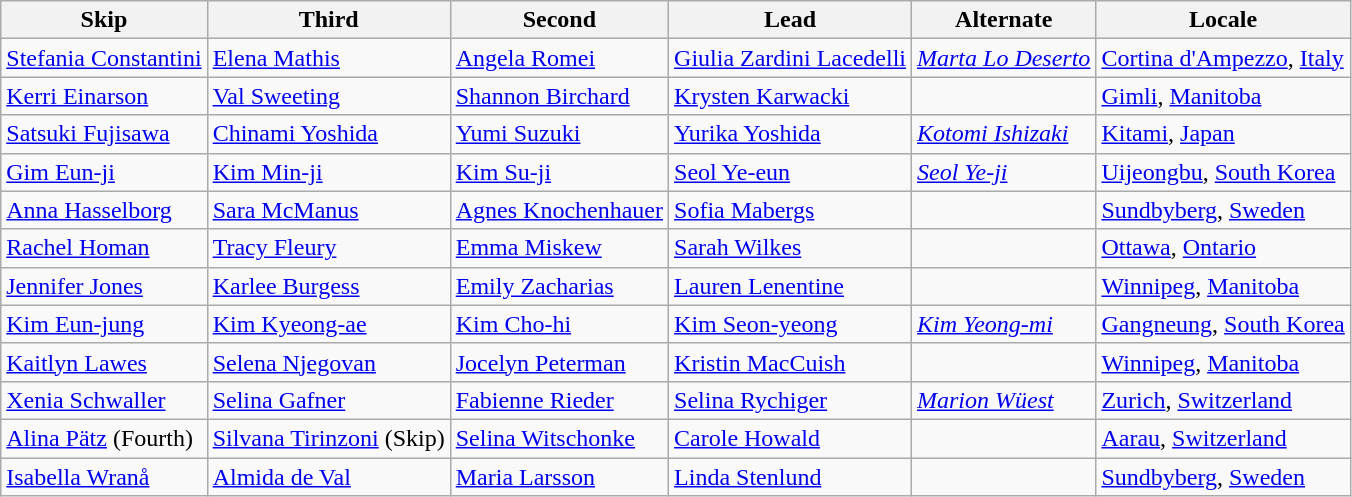<table class=wikitable>
<tr>
<th scope="col">Skip</th>
<th scope="col">Third</th>
<th scope="col">Second</th>
<th scope="col">Lead</th>
<th scope="col">Alternate</th>
<th scope="col">Locale</th>
</tr>
<tr>
<td><a href='#'>Stefania Constantini</a></td>
<td><a href='#'>Elena Mathis</a></td>
<td><a href='#'>Angela Romei</a></td>
<td><a href='#'>Giulia Zardini Lacedelli</a></td>
<td><em><a href='#'>Marta Lo Deserto</a></em></td>
<td> <a href='#'>Cortina d'Ampezzo</a>, <a href='#'>Italy</a></td>
</tr>
<tr>
<td><a href='#'>Kerri Einarson</a></td>
<td><a href='#'>Val Sweeting</a></td>
<td><a href='#'>Shannon Birchard</a></td>
<td><a href='#'>Krysten Karwacki</a></td>
<td></td>
<td> <a href='#'>Gimli</a>, <a href='#'>Manitoba</a></td>
</tr>
<tr>
<td><a href='#'>Satsuki Fujisawa</a></td>
<td><a href='#'>Chinami Yoshida</a></td>
<td><a href='#'>Yumi Suzuki</a></td>
<td><a href='#'>Yurika Yoshida</a></td>
<td><em><a href='#'>Kotomi Ishizaki</a></em></td>
<td> <a href='#'>Kitami</a>, <a href='#'>Japan</a></td>
</tr>
<tr>
<td><a href='#'>Gim Eun-ji</a></td>
<td><a href='#'>Kim Min-ji</a></td>
<td><a href='#'>Kim Su-ji</a></td>
<td><a href='#'>Seol Ye-eun</a></td>
<td><em><a href='#'>Seol Ye-ji</a></em></td>
<td> <a href='#'>Uijeongbu</a>, <a href='#'>South Korea</a></td>
</tr>
<tr>
<td><a href='#'>Anna Hasselborg</a></td>
<td><a href='#'>Sara McManus</a></td>
<td><a href='#'>Agnes Knochenhauer</a></td>
<td><a href='#'>Sofia Mabergs</a></td>
<td></td>
<td> <a href='#'>Sundbyberg</a>, <a href='#'>Sweden</a></td>
</tr>
<tr>
<td><a href='#'>Rachel Homan</a></td>
<td><a href='#'>Tracy Fleury</a></td>
<td><a href='#'>Emma Miskew</a></td>
<td><a href='#'>Sarah Wilkes</a></td>
<td></td>
<td> <a href='#'>Ottawa</a>, <a href='#'>Ontario</a></td>
</tr>
<tr>
<td><a href='#'>Jennifer Jones</a></td>
<td><a href='#'>Karlee Burgess</a></td>
<td><a href='#'>Emily Zacharias</a></td>
<td><a href='#'>Lauren Lenentine</a></td>
<td></td>
<td> <a href='#'>Winnipeg</a>, <a href='#'>Manitoba</a></td>
</tr>
<tr>
<td><a href='#'>Kim Eun-jung</a></td>
<td><a href='#'>Kim Kyeong-ae</a></td>
<td><a href='#'>Kim Cho-hi</a></td>
<td><a href='#'>Kim Seon-yeong</a></td>
<td><em><a href='#'>Kim Yeong-mi</a></em></td>
<td> <a href='#'>Gangneung</a>, <a href='#'>South Korea</a></td>
</tr>
<tr>
<td><a href='#'>Kaitlyn Lawes</a></td>
<td><a href='#'>Selena Njegovan</a></td>
<td><a href='#'>Jocelyn Peterman</a></td>
<td><a href='#'>Kristin MacCuish</a></td>
<td></td>
<td> <a href='#'>Winnipeg</a>, <a href='#'>Manitoba</a></td>
</tr>
<tr>
<td><a href='#'>Xenia Schwaller</a></td>
<td><a href='#'>Selina Gafner</a></td>
<td><a href='#'>Fabienne Rieder</a></td>
<td><a href='#'>Selina Rychiger</a></td>
<td><em><a href='#'>Marion Wüest</a></em></td>
<td> <a href='#'>Zurich</a>, <a href='#'>Switzerland</a></td>
</tr>
<tr>
<td><a href='#'>Alina Pätz</a> (Fourth)</td>
<td><a href='#'>Silvana Tirinzoni</a> (Skip)</td>
<td><a href='#'>Selina Witschonke</a></td>
<td><a href='#'>Carole Howald</a></td>
<td></td>
<td> <a href='#'>Aarau</a>, <a href='#'>Switzerland</a></td>
</tr>
<tr>
<td><a href='#'>Isabella Wranå</a></td>
<td><a href='#'>Almida de Val</a></td>
<td><a href='#'>Maria Larsson</a></td>
<td><a href='#'>Linda Stenlund</a></td>
<td></td>
<td> <a href='#'>Sundbyberg</a>, <a href='#'>Sweden</a></td>
</tr>
</table>
